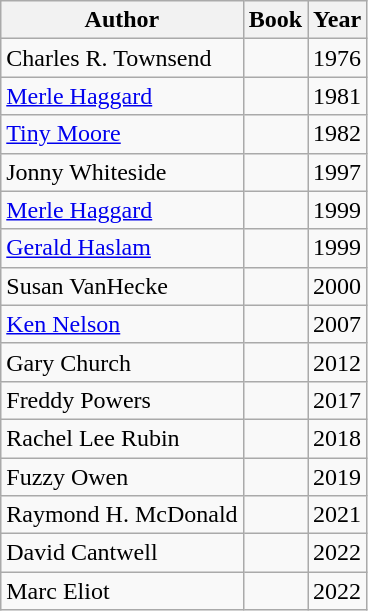<table class="wikitable">
<tr>
<th>Author</th>
<th>Book</th>
<th>Year</th>
</tr>
<tr>
<td>Charles R. Townsend</td>
<td></td>
<td>1976</td>
</tr>
<tr>
<td><a href='#'>Merle Haggard</a></td>
<td></td>
<td>1981</td>
</tr>
<tr>
<td><a href='#'>Tiny Moore</a></td>
<td></td>
<td>1982</td>
</tr>
<tr>
<td>Jonny Whiteside</td>
<td></td>
<td>1997</td>
</tr>
<tr>
<td><a href='#'>Merle Haggard</a></td>
<td></td>
<td>1999</td>
</tr>
<tr>
<td><a href='#'>Gerald Haslam</a></td>
<td></td>
<td>1999</td>
</tr>
<tr>
<td>Susan VanHecke</td>
<td></td>
<td>2000</td>
</tr>
<tr>
<td><a href='#'>Ken Nelson</a></td>
<td></td>
<td>2007</td>
</tr>
<tr>
<td>Gary Church</td>
<td></td>
<td>2012</td>
</tr>
<tr>
<td>Freddy Powers</td>
<td></td>
<td>2017</td>
</tr>
<tr>
<td>Rachel Lee Rubin</td>
<td></td>
<td>2018</td>
</tr>
<tr>
<td>Fuzzy Owen</td>
<td></td>
<td>2019</td>
</tr>
<tr>
<td>Raymond H. McDonald</td>
<td></td>
<td>2021</td>
</tr>
<tr>
<td>David Cantwell</td>
<td></td>
<td>2022</td>
</tr>
<tr>
<td>Marc Eliot</td>
<td></td>
<td>2022</td>
</tr>
</table>
